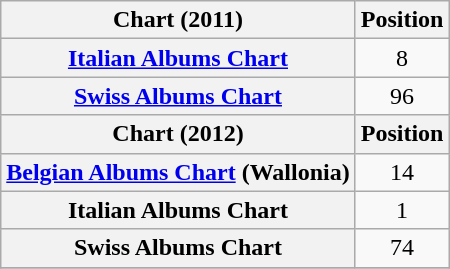<table class="wikitable plainrowheaders sortable" style="text-align:center;" border="1">
<tr>
<th scope="col">Chart (2011)</th>
<th scope="col">Position</th>
</tr>
<tr>
<th scope="row"><a href='#'>Italian Albums Chart</a></th>
<td>8</td>
</tr>
<tr>
<th scope="row"><a href='#'>Swiss Albums Chart</a></th>
<td>96</td>
</tr>
<tr>
<th>Chart (2012)</th>
<th>Position</th>
</tr>
<tr>
<th scope="row"><a href='#'>Belgian Albums Chart</a> (Wallonia)</th>
<td>14</td>
</tr>
<tr>
<th scope="row">Italian Albums Chart</th>
<td align="center">1</td>
</tr>
<tr>
<th scope="row">Swiss Albums Chart</th>
<td style="text-align:center;">74</td>
</tr>
<tr>
</tr>
</table>
